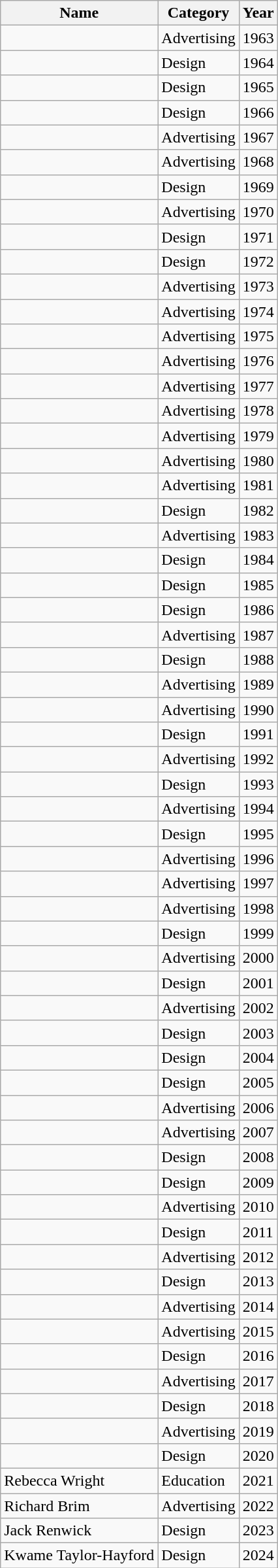<table class="wikitable sortable" style="text-align: left;">
<tr>
<th>Name</th>
<th>Category</th>
<th>Year</th>
</tr>
<tr>
<td></td>
<td>Advertising</td>
<td>1963</td>
</tr>
<tr>
<td></td>
<td>Design</td>
<td>1964</td>
</tr>
<tr>
<td></td>
<td>Design</td>
<td>1965</td>
</tr>
<tr>
<td></td>
<td>Design</td>
<td>1966</td>
</tr>
<tr>
<td></td>
<td>Advertising</td>
<td>1967</td>
</tr>
<tr>
<td></td>
<td>Advertising</td>
<td>1968</td>
</tr>
<tr>
<td></td>
<td>Design</td>
<td>1969</td>
</tr>
<tr>
<td></td>
<td>Advertising</td>
<td>1970</td>
</tr>
<tr>
<td></td>
<td>Design</td>
<td>1971</td>
</tr>
<tr>
<td></td>
<td>Design</td>
<td>1972</td>
</tr>
<tr>
<td></td>
<td>Advertising</td>
<td>1973</td>
</tr>
<tr>
<td></td>
<td>Advertising</td>
<td>1974</td>
</tr>
<tr>
<td></td>
<td>Advertising</td>
<td>1975</td>
</tr>
<tr>
<td></td>
<td>Advertising</td>
<td>1976</td>
</tr>
<tr>
<td></td>
<td>Advertising</td>
<td>1977</td>
</tr>
<tr>
<td></td>
<td>Advertising</td>
<td>1978</td>
</tr>
<tr>
<td></td>
<td>Advertising</td>
<td>1979</td>
</tr>
<tr>
<td></td>
<td>Advertising</td>
<td>1980</td>
</tr>
<tr>
<td></td>
<td>Advertising</td>
<td>1981</td>
</tr>
<tr>
<td></td>
<td>Design</td>
<td>1982</td>
</tr>
<tr>
<td></td>
<td>Advertising</td>
<td>1983</td>
</tr>
<tr>
<td></td>
<td>Design</td>
<td>1984</td>
</tr>
<tr>
<td></td>
<td>Design</td>
<td>1985</td>
</tr>
<tr>
<td></td>
<td>Design</td>
<td>1986</td>
</tr>
<tr>
<td></td>
<td>Advertising</td>
<td>1987</td>
</tr>
<tr>
<td></td>
<td>Design</td>
<td>1988</td>
</tr>
<tr>
<td></td>
<td>Advertising</td>
<td>1989</td>
</tr>
<tr>
<td></td>
<td>Advertising</td>
<td>1990</td>
</tr>
<tr>
<td></td>
<td>Design</td>
<td>1991</td>
</tr>
<tr>
<td></td>
<td>Advertising</td>
<td>1992</td>
</tr>
<tr>
<td></td>
<td>Design</td>
<td>1993</td>
</tr>
<tr>
<td></td>
<td>Advertising</td>
<td>1994</td>
</tr>
<tr>
<td></td>
<td>Design</td>
<td>1995</td>
</tr>
<tr>
<td></td>
<td>Advertising</td>
<td>1996</td>
</tr>
<tr>
<td></td>
<td>Advertising</td>
<td>1997</td>
</tr>
<tr>
<td></td>
<td>Advertising</td>
<td>1998</td>
</tr>
<tr>
<td></td>
<td>Design</td>
<td>1999</td>
</tr>
<tr>
<td></td>
<td>Advertising</td>
<td>2000</td>
</tr>
<tr>
<td></td>
<td>Design</td>
<td>2001</td>
</tr>
<tr>
<td></td>
<td>Advertising</td>
<td>2002</td>
</tr>
<tr>
<td></td>
<td>Design</td>
<td>2003</td>
</tr>
<tr>
<td></td>
<td>Design</td>
<td>2004</td>
</tr>
<tr>
<td></td>
<td>Design</td>
<td>2005</td>
</tr>
<tr>
<td></td>
<td>Advertising</td>
<td>2006</td>
</tr>
<tr>
<td></td>
<td>Advertising</td>
<td>2007</td>
</tr>
<tr>
<td></td>
<td>Design</td>
<td>2008</td>
</tr>
<tr>
<td></td>
<td>Design</td>
<td>2009</td>
</tr>
<tr>
<td></td>
<td>Advertising</td>
<td>2010</td>
</tr>
<tr>
<td></td>
<td>Design</td>
<td>2011</td>
</tr>
<tr>
<td></td>
<td>Advertising</td>
<td>2012</td>
</tr>
<tr>
<td></td>
<td>Design</td>
<td>2013</td>
</tr>
<tr>
<td></td>
<td>Advertising</td>
<td>2014</td>
</tr>
<tr>
<td></td>
<td>Advertising</td>
<td>2015</td>
</tr>
<tr>
<td></td>
<td>Design</td>
<td>2016</td>
</tr>
<tr>
<td></td>
<td>Advertising</td>
<td>2017</td>
</tr>
<tr>
<td></td>
<td>Design</td>
<td>2018</td>
</tr>
<tr>
<td></td>
<td>Advertising</td>
<td>2019</td>
</tr>
<tr>
<td></td>
<td>Design</td>
<td>2020</td>
</tr>
<tr>
<td>Rebecca Wright</td>
<td>Education</td>
<td>2021</td>
</tr>
<tr>
<td>Richard Brim</td>
<td>Advertising</td>
<td>2022</td>
</tr>
<tr>
<td>Jack Renwick</td>
<td>Design</td>
<td>2023</td>
</tr>
<tr>
<td>Kwame Taylor-Hayford</td>
<td>Design</td>
<td>2024</td>
</tr>
</table>
